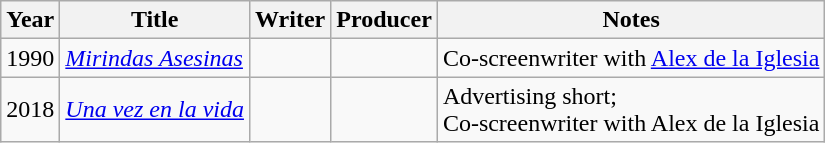<table class= "wikitable sortable">
<tr>
<th style="width:26px;">Year</th>
<th>Title</th>
<th>Writer</th>
<th>Producer</th>
<th>Notes</th>
</tr>
<tr>
<td>1990</td>
<td><em><a href='#'>Mirindas Asesinas</a></em></td>
<td></td>
<td></td>
<td>Co-screenwriter with <a href='#'>Alex de la Iglesia</a></td>
</tr>
<tr>
<td>2018</td>
<td><em><a href='#'>Una vez en la vida</a></em></td>
<td></td>
<td></td>
<td>Advertising short;<br>Co-screenwriter with Alex de la Iglesia</td>
</tr>
</table>
